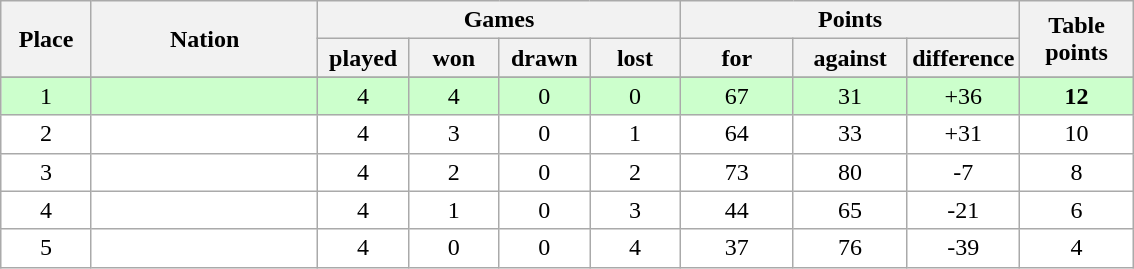<table class="wikitable">
<tr>
<th rowspan=2 width="8%">Place</th>
<th rowspan=2 width="20%">Nation</th>
<th colspan=4 width="32%">Games</th>
<th colspan=3 width="30%">Points</th>
<th rowspan=2 width="10%">Table<br>points</th>
</tr>
<tr>
<th width="8%">played</th>
<th width="8%">won</th>
<th width="8%">drawn</th>
<th width="8%">lost</th>
<th width="10%">for</th>
<th width="10%">against</th>
<th width="10%">difference</th>
</tr>
<tr>
</tr>
<tr bgcolor=#ccffcc align=center>
<td>1</td>
<td align=left><strong></strong></td>
<td>4</td>
<td>4</td>
<td>0</td>
<td>0</td>
<td>67</td>
<td>31</td>
<td>+36</td>
<td><strong>12</strong></td>
</tr>
<tr bgcolor=#ffffff align=center>
<td>2</td>
<td align=left></td>
<td>4</td>
<td>3</td>
<td>0</td>
<td>1</td>
<td>64</td>
<td>33</td>
<td>+31</td>
<td>10</td>
</tr>
<tr bgcolor=#ffffff align=center>
<td>3</td>
<td align=left></td>
<td>4</td>
<td>2</td>
<td>0</td>
<td>2</td>
<td>73</td>
<td>80</td>
<td>-7</td>
<td>8</td>
</tr>
<tr bgcolor=#ffffff align=center>
<td>4</td>
<td align=left></td>
<td>4</td>
<td>1</td>
<td>0</td>
<td>3</td>
<td>44</td>
<td>65</td>
<td>-21</td>
<td>6</td>
</tr>
<tr bgcolor=#ffffff align=center>
<td>5</td>
<td align=left></td>
<td>4</td>
<td>0</td>
<td>0</td>
<td>4</td>
<td>37</td>
<td>76</td>
<td>-39</td>
<td>4</td>
</tr>
</table>
